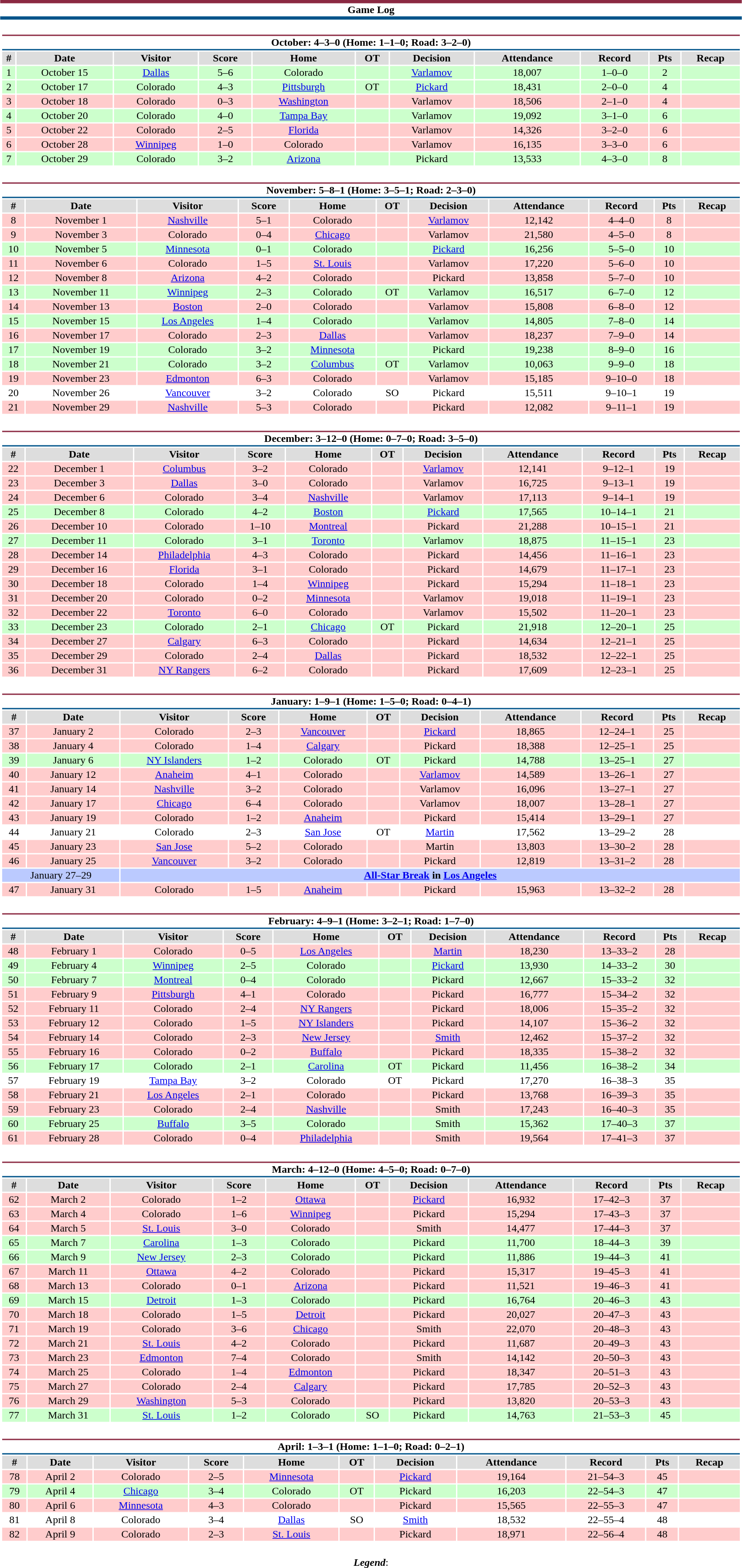<table class="toccolours" style="width:90%; clear:both; margin:1.5em auto; text-align:center;">
<tr>
<th colspan="12" style="background:#fff; border-top:#8B2942 5px solid; border-bottom:#01548A 5px solid;">Game Log</th>
</tr>
<tr>
<td colspan=12><br><table class="toccolours collapsible collapsed" style="width:100%;">
<tr>
<th colspan="12" style="background:#fff; border-top:#8B2942 2px solid; border-bottom:#01548A 2px solid;">October: 4–3–0 (Home: 1–1–0; Road: 3–2–0)</th>
</tr>
<tr style="background:#ddd;">
<th>#</th>
<th>Date</th>
<th>Visitor</th>
<th>Score</th>
<th>Home</th>
<th>OT</th>
<th>Decision</th>
<th>Attendance</th>
<th>Record</th>
<th>Pts</th>
<th>Recap</th>
</tr>
<tr style="background:#cfc;">
<td>1</td>
<td>October 15</td>
<td><a href='#'>Dallas</a></td>
<td>5–6</td>
<td>Colorado</td>
<td></td>
<td><a href='#'>Varlamov</a></td>
<td>18,007</td>
<td>1–0–0</td>
<td>2</td>
<td></td>
</tr>
<tr style="background:#cfc;">
<td>2</td>
<td>October 17</td>
<td>Colorado</td>
<td>4–3</td>
<td><a href='#'>Pittsburgh</a></td>
<td>OT</td>
<td><a href='#'>Pickard</a></td>
<td>18,431</td>
<td>2–0–0</td>
<td>4</td>
<td></td>
</tr>
<tr style="background:#fcc;">
<td>3</td>
<td>October 18</td>
<td>Colorado</td>
<td>0–3</td>
<td><a href='#'>Washington</a></td>
<td></td>
<td>Varlamov</td>
<td>18,506</td>
<td>2–1–0</td>
<td>4</td>
<td></td>
</tr>
<tr style="background:#cfc;">
<td>4</td>
<td>October 20</td>
<td>Colorado</td>
<td>4–0</td>
<td><a href='#'>Tampa Bay</a></td>
<td></td>
<td>Varlamov</td>
<td>19,092</td>
<td>3–1–0</td>
<td>6</td>
<td></td>
</tr>
<tr style="background:#fcc;">
<td>5</td>
<td>October 22</td>
<td>Colorado</td>
<td>2–5</td>
<td><a href='#'>Florida</a></td>
<td></td>
<td>Varlamov</td>
<td>14,326</td>
<td>3–2–0</td>
<td>6</td>
<td></td>
</tr>
<tr style="background:#fcc;">
<td>6</td>
<td>October 28</td>
<td><a href='#'>Winnipeg</a></td>
<td>1–0</td>
<td>Colorado</td>
<td></td>
<td>Varlamov</td>
<td>16,135</td>
<td>3–3–0</td>
<td>6</td>
<td></td>
</tr>
<tr style="background:#cfc;">
<td>7</td>
<td>October 29</td>
<td>Colorado</td>
<td>3–2</td>
<td><a href='#'>Arizona</a></td>
<td></td>
<td>Pickard</td>
<td>13,533</td>
<td>4–3–0</td>
<td>8</td>
<td></td>
</tr>
</table>
</td>
</tr>
<tr>
<td colspan=12><br><table class="toccolours collapsible collapsed" style="width:100%;">
<tr>
<th colspan="12" style="background:#fff; border-top:#8B2942 2px solid; border-bottom:#01548A 2px solid;">November: 5–8–1 (Home: 3–5–1; Road: 2–3–0)</th>
</tr>
<tr style="background:#ddd;">
<th>#</th>
<th>Date</th>
<th>Visitor</th>
<th>Score</th>
<th>Home</th>
<th>OT</th>
<th>Decision</th>
<th>Attendance</th>
<th>Record</th>
<th>Pts</th>
<th>Recap</th>
</tr>
<tr style="background:#fcc;">
<td>8</td>
<td>November 1</td>
<td><a href='#'>Nashville</a></td>
<td>5–1</td>
<td>Colorado</td>
<td></td>
<td><a href='#'>Varlamov</a></td>
<td>12,142</td>
<td>4–4–0</td>
<td>8</td>
<td></td>
</tr>
<tr style="background:#fcc;">
<td>9</td>
<td>November 3</td>
<td>Colorado</td>
<td>0–4</td>
<td><a href='#'>Chicago</a></td>
<td></td>
<td>Varlamov</td>
<td>21,580</td>
<td>4–5–0</td>
<td>8</td>
<td></td>
</tr>
<tr style="background:#cfc;">
<td>10</td>
<td>November 5</td>
<td><a href='#'>Minnesota</a></td>
<td>0–1</td>
<td>Colorado</td>
<td></td>
<td><a href='#'>Pickard</a></td>
<td>16,256</td>
<td>5–5–0</td>
<td>10</td>
<td></td>
</tr>
<tr style="background:#fcc;">
<td>11</td>
<td>November 6</td>
<td>Colorado</td>
<td>1–5</td>
<td><a href='#'>St. Louis</a></td>
<td></td>
<td>Varlamov</td>
<td>17,220</td>
<td>5–6–0</td>
<td>10</td>
<td></td>
</tr>
<tr style="background:#fcc;">
<td>12</td>
<td>November 8</td>
<td><a href='#'>Arizona</a></td>
<td>4–2</td>
<td>Colorado</td>
<td></td>
<td>Pickard</td>
<td>13,858</td>
<td>5–7–0</td>
<td>10</td>
<td></td>
</tr>
<tr style="background:#cfc;">
<td>13</td>
<td>November 11</td>
<td><a href='#'>Winnipeg</a></td>
<td>2–3</td>
<td>Colorado</td>
<td>OT</td>
<td>Varlamov</td>
<td>16,517</td>
<td>6–7–0</td>
<td>12</td>
<td></td>
</tr>
<tr style="background:#fcc;">
<td>14</td>
<td>November 13</td>
<td><a href='#'>Boston</a></td>
<td>2–0</td>
<td>Colorado</td>
<td></td>
<td>Varlamov</td>
<td>15,808</td>
<td>6–8–0</td>
<td>12</td>
<td></td>
</tr>
<tr style="background:#cfc;">
<td>15</td>
<td>November 15</td>
<td><a href='#'>Los Angeles</a></td>
<td>1–4</td>
<td>Colorado</td>
<td></td>
<td>Varlamov</td>
<td>14,805</td>
<td>7–8–0</td>
<td>14</td>
<td></td>
</tr>
<tr style="background:#fcc;">
<td>16</td>
<td>November 17</td>
<td>Colorado</td>
<td>2–3</td>
<td><a href='#'>Dallas</a></td>
<td></td>
<td>Varlamov</td>
<td>18,237</td>
<td>7–9–0</td>
<td>14</td>
<td></td>
</tr>
<tr style="background:#cfc;">
<td>17</td>
<td>November 19</td>
<td>Colorado</td>
<td>3–2</td>
<td><a href='#'>Minnesota</a></td>
<td></td>
<td>Pickard</td>
<td>19,238</td>
<td>8–9–0</td>
<td>16</td>
<td></td>
</tr>
<tr style="background:#cfc;">
<td>18</td>
<td>November 21</td>
<td>Colorado</td>
<td>3–2</td>
<td><a href='#'>Columbus</a></td>
<td>OT</td>
<td>Varlamov</td>
<td>10,063</td>
<td>9–9–0</td>
<td>18</td>
<td></td>
</tr>
<tr style="background:#fcc;">
<td>19</td>
<td>November 23</td>
<td><a href='#'>Edmonton</a></td>
<td>6–3</td>
<td>Colorado</td>
<td></td>
<td>Varlamov</td>
<td>15,185</td>
<td>9–10–0</td>
<td>18</td>
<td></td>
</tr>
<tr style="background:#fff;">
<td>20</td>
<td>November 26</td>
<td><a href='#'>Vancouver</a></td>
<td>3–2</td>
<td>Colorado</td>
<td>SO</td>
<td>Pickard</td>
<td>15,511</td>
<td>9–10–1</td>
<td>19</td>
<td></td>
</tr>
<tr style="background:#fcc;">
<td>21</td>
<td>November 29</td>
<td><a href='#'>Nashville</a></td>
<td>5–3</td>
<td>Colorado</td>
<td></td>
<td>Pickard</td>
<td>12,082</td>
<td>9–11–1</td>
<td>19</td>
<td></td>
</tr>
</table>
</td>
</tr>
<tr>
<td colspan=12><br><table class="toccolours collapsible collapsed" style="width:100%;">
<tr>
<th colspan="12" style="background:#fff; border-top:#8B2942 2px solid; border-bottom:#01548A 2px solid;">December: 3–12–0 (Home: 0–7–0; Road: 3–5–0)</th>
</tr>
<tr style="background:#ddd;">
<th>#</th>
<th>Date</th>
<th>Visitor</th>
<th>Score</th>
<th>Home</th>
<th>OT</th>
<th>Decision</th>
<th>Attendance</th>
<th>Record</th>
<th>Pts</th>
<th>Recap</th>
</tr>
<tr style="background:#fcc;">
<td>22</td>
<td>December 1</td>
<td><a href='#'>Columbus</a></td>
<td>3–2</td>
<td>Colorado</td>
<td></td>
<td><a href='#'>Varlamov</a></td>
<td>12,141</td>
<td>9–12–1</td>
<td>19</td>
<td></td>
</tr>
<tr style="background:#fcc;">
<td>23</td>
<td>December 3</td>
<td><a href='#'>Dallas</a></td>
<td>3–0</td>
<td>Colorado</td>
<td></td>
<td>Varlamov</td>
<td>16,725</td>
<td>9–13–1</td>
<td>19</td>
<td></td>
</tr>
<tr style="background:#fcc;">
<td>24</td>
<td>December 6</td>
<td>Colorado</td>
<td>3–4</td>
<td><a href='#'>Nashville</a></td>
<td></td>
<td>Varlamov</td>
<td>17,113</td>
<td>9–14–1</td>
<td>19</td>
<td></td>
</tr>
<tr style="background:#cfc;">
<td>25</td>
<td>December 8</td>
<td>Colorado</td>
<td>4–2</td>
<td><a href='#'>Boston</a></td>
<td></td>
<td><a href='#'>Pickard</a></td>
<td>17,565</td>
<td>10–14–1</td>
<td>21</td>
<td></td>
</tr>
<tr style="background:#fcc;">
<td>26</td>
<td>December 10</td>
<td>Colorado</td>
<td>1–10</td>
<td><a href='#'>Montreal</a></td>
<td></td>
<td>Pickard</td>
<td>21,288</td>
<td>10–15–1</td>
<td>21</td>
<td></td>
</tr>
<tr style="background:#cfc;">
<td>27</td>
<td>December 11</td>
<td>Colorado</td>
<td>3–1</td>
<td><a href='#'>Toronto</a></td>
<td></td>
<td>Varlamov</td>
<td>18,875</td>
<td>11–15–1</td>
<td>23</td>
<td></td>
</tr>
<tr style="background:#fcc;">
<td>28</td>
<td>December 14</td>
<td><a href='#'>Philadelphia</a></td>
<td>4–3</td>
<td>Colorado</td>
<td></td>
<td>Pickard</td>
<td>14,456</td>
<td>11–16–1</td>
<td>23</td>
<td></td>
</tr>
<tr style="background:#fcc;">
<td>29</td>
<td>December 16</td>
<td><a href='#'>Florida</a></td>
<td>3–1</td>
<td>Colorado</td>
<td></td>
<td>Pickard</td>
<td>14,679</td>
<td>11–17–1</td>
<td>23</td>
<td></td>
</tr>
<tr style="background:#fcc;">
<td>30</td>
<td>December 18</td>
<td>Colorado</td>
<td>1–4</td>
<td><a href='#'>Winnipeg</a></td>
<td></td>
<td>Pickard</td>
<td>15,294</td>
<td>11–18–1</td>
<td>23</td>
<td></td>
</tr>
<tr style="background:#fcc;">
<td>31</td>
<td>December 20</td>
<td>Colorado</td>
<td>0–2</td>
<td><a href='#'>Minnesota</a></td>
<td></td>
<td>Varlamov</td>
<td>19,018</td>
<td>11–19–1</td>
<td>23</td>
<td></td>
</tr>
<tr style="background:#fcc;">
<td>32</td>
<td>December 22</td>
<td><a href='#'>Toronto</a></td>
<td>6–0</td>
<td>Colorado</td>
<td></td>
<td>Varlamov</td>
<td>15,502</td>
<td>11–20–1</td>
<td>23</td>
<td></td>
</tr>
<tr style="background:#cfc;">
<td>33</td>
<td>December 23</td>
<td>Colorado</td>
<td>2–1</td>
<td><a href='#'>Chicago</a></td>
<td>OT</td>
<td>Pickard</td>
<td>21,918</td>
<td>12–20–1</td>
<td>25</td>
<td></td>
</tr>
<tr style="background:#fcc;">
<td>34</td>
<td>December 27</td>
<td><a href='#'>Calgary</a></td>
<td>6–3</td>
<td>Colorado</td>
<td></td>
<td>Pickard</td>
<td>14,634</td>
<td>12–21–1</td>
<td>25</td>
<td></td>
</tr>
<tr style="background:#fcc;">
<td>35</td>
<td>December 29</td>
<td>Colorado</td>
<td>2–4</td>
<td><a href='#'>Dallas</a></td>
<td></td>
<td>Pickard</td>
<td>18,532</td>
<td>12–22–1</td>
<td>25</td>
<td></td>
</tr>
<tr style="background:#fcc;">
<td>36</td>
<td>December 31</td>
<td><a href='#'>NY Rangers</a></td>
<td>6–2</td>
<td>Colorado</td>
<td></td>
<td>Pickard</td>
<td>17,609</td>
<td>12–23–1</td>
<td>25</td>
<td></td>
</tr>
</table>
</td>
</tr>
<tr>
<td colspan=12><br><table class="toccolours collapsible collapsed" style="width:100%;">
<tr>
<th colspan="12" style="background:#fff; border-top:#8B2942 2px solid; border-bottom:#01548A 2px solid;">January: 1–9–1 (Home: 1–5–0; Road: 0–4–1)</th>
</tr>
<tr style="background:#ddd;">
<th>#</th>
<th>Date</th>
<th>Visitor</th>
<th>Score</th>
<th>Home</th>
<th>OT</th>
<th>Decision</th>
<th>Attendance</th>
<th>Record</th>
<th>Pts</th>
<th>Recap</th>
</tr>
<tr style="background:#fcc;">
<td>37</td>
<td>January 2</td>
<td>Colorado</td>
<td>2–3</td>
<td><a href='#'>Vancouver</a></td>
<td></td>
<td><a href='#'>Pickard</a></td>
<td>18,865</td>
<td>12–24–1</td>
<td>25</td>
<td></td>
</tr>
<tr style="background:#fcc;">
<td>38</td>
<td>January 4</td>
<td>Colorado</td>
<td>1–4</td>
<td><a href='#'>Calgary</a></td>
<td></td>
<td>Pickard</td>
<td>18,388</td>
<td>12–25–1</td>
<td>25</td>
<td></td>
</tr>
<tr style="background:#cfc;">
<td>39</td>
<td>January 6</td>
<td><a href='#'>NY Islanders</a></td>
<td>1–2</td>
<td>Colorado</td>
<td>OT</td>
<td>Pickard</td>
<td>14,788</td>
<td>13–25–1</td>
<td>27</td>
<td></td>
</tr>
<tr style="background:#fcc;">
<td>40</td>
<td>January 12</td>
<td><a href='#'>Anaheim</a></td>
<td>4–1</td>
<td>Colorado</td>
<td></td>
<td><a href='#'>Varlamov</a></td>
<td>14,589</td>
<td>13–26–1</td>
<td>27</td>
<td></td>
</tr>
<tr style="background:#fcc;">
<td>41</td>
<td>January 14</td>
<td><a href='#'>Nashville</a></td>
<td>3–2</td>
<td>Colorado</td>
<td></td>
<td>Varlamov</td>
<td>16,096</td>
<td>13–27–1</td>
<td>27</td>
<td></td>
</tr>
<tr style="background:#fcc;">
<td>42</td>
<td>January 17</td>
<td><a href='#'>Chicago</a></td>
<td>6–4</td>
<td>Colorado</td>
<td></td>
<td>Varlamov</td>
<td>18,007</td>
<td>13–28–1</td>
<td>27</td>
<td></td>
</tr>
<tr style="background:#fcc;">
<td>43</td>
<td>January 19</td>
<td>Colorado</td>
<td>1–2</td>
<td><a href='#'>Anaheim</a></td>
<td></td>
<td>Pickard</td>
<td>15,414</td>
<td>13–29–1</td>
<td>27</td>
<td></td>
</tr>
<tr style="background:#fff;">
<td>44</td>
<td>January 21</td>
<td>Colorado</td>
<td>2–3</td>
<td><a href='#'>San Jose</a></td>
<td>OT</td>
<td><a href='#'>Martin</a></td>
<td>17,562</td>
<td>13–29–2</td>
<td>28</td>
<td></td>
</tr>
<tr style="background:#fcc;">
<td>45</td>
<td>January 23</td>
<td><a href='#'>San Jose</a></td>
<td>5–2</td>
<td>Colorado</td>
<td></td>
<td>Martin</td>
<td>13,803</td>
<td>13–30–2</td>
<td>28</td>
<td></td>
</tr>
<tr style="background:#fcc;">
<td>46</td>
<td>January 25</td>
<td><a href='#'>Vancouver</a></td>
<td>3–2</td>
<td>Colorado</td>
<td></td>
<td>Pickard</td>
<td>12,819</td>
<td>13–31–2</td>
<td>28</td>
<td></td>
</tr>
<tr style="background:#bbcaff;">
<td colspan="2">January 27–29</td>
<td colspan="10"><strong><a href='#'>All-Star Break</a> in <a href='#'>Los Angeles</a></strong></td>
</tr>
<tr style="background:#fcc;">
<td>47</td>
<td>January 31</td>
<td>Colorado</td>
<td>1–5</td>
<td><a href='#'>Anaheim</a></td>
<td></td>
<td>Pickard</td>
<td>15,963</td>
<td>13–32–2</td>
<td>28</td>
<td></td>
</tr>
</table>
</td>
</tr>
<tr>
<td colspan=12><br><table class="toccolours collapsible collapsed" style="width:100%;">
<tr>
<th colspan="12" style="background:#fff; border-top:#8B2942 2px solid; border-bottom:#01548A 2px solid;">February: 4–9–1 (Home: 3–2–1; Road: 1–7–0)</th>
</tr>
<tr style="background:#ddd;">
<th>#</th>
<th>Date</th>
<th>Visitor</th>
<th>Score</th>
<th>Home</th>
<th>OT</th>
<th>Decision</th>
<th>Attendance</th>
<th>Record</th>
<th>Pts</th>
<th>Recap</th>
</tr>
<tr style="background:#fcc;">
<td>48</td>
<td>February 1</td>
<td>Colorado</td>
<td>0–5</td>
<td><a href='#'>Los Angeles</a></td>
<td></td>
<td><a href='#'>Martin</a></td>
<td>18,230</td>
<td>13–33–2</td>
<td>28</td>
<td></td>
</tr>
<tr style="background:#cfc;">
<td>49</td>
<td>February 4</td>
<td><a href='#'>Winnipeg</a></td>
<td>2–5</td>
<td>Colorado</td>
<td></td>
<td><a href='#'>Pickard</a></td>
<td>13,930</td>
<td>14–33–2</td>
<td>30</td>
<td></td>
</tr>
<tr style="background:#cfc;">
<td>50</td>
<td>February 7</td>
<td><a href='#'>Montreal</a></td>
<td>0–4</td>
<td>Colorado</td>
<td></td>
<td>Pickard</td>
<td>12,667</td>
<td>15–33–2</td>
<td>32</td>
<td></td>
</tr>
<tr style="background:#fcc;">
<td>51</td>
<td>February 9</td>
<td><a href='#'>Pittsburgh</a></td>
<td>4–1</td>
<td>Colorado</td>
<td></td>
<td>Pickard</td>
<td>16,777</td>
<td>15–34–2</td>
<td>32</td>
<td></td>
</tr>
<tr style="background:#fcc;">
<td>52</td>
<td>February 11</td>
<td>Colorado</td>
<td>2–4</td>
<td><a href='#'>NY Rangers</a></td>
<td></td>
<td>Pickard</td>
<td>18,006</td>
<td>15–35–2</td>
<td>32</td>
<td></td>
</tr>
<tr style="background:#fcc;">
<td>53</td>
<td>February 12</td>
<td>Colorado</td>
<td>1–5</td>
<td><a href='#'>NY Islanders</a></td>
<td></td>
<td>Pickard</td>
<td>14,107</td>
<td>15–36–2</td>
<td>32</td>
<td></td>
</tr>
<tr style="background:#fcc;">
<td>54</td>
<td>February 14</td>
<td>Colorado</td>
<td>2–3</td>
<td><a href='#'>New Jersey</a></td>
<td></td>
<td><a href='#'>Smith</a></td>
<td>12,462</td>
<td>15–37–2</td>
<td>32</td>
<td></td>
</tr>
<tr style="background:#fcc;">
<td>55</td>
<td>February 16</td>
<td>Colorado</td>
<td>0–2</td>
<td><a href='#'>Buffalo</a></td>
<td></td>
<td>Pickard</td>
<td>18,335</td>
<td>15–38–2</td>
<td>32</td>
<td></td>
</tr>
<tr style="background:#cfc;">
<td>56</td>
<td>February 17</td>
<td>Colorado</td>
<td>2–1</td>
<td><a href='#'>Carolina</a></td>
<td>OT</td>
<td>Pickard</td>
<td>11,456</td>
<td>16–38–2</td>
<td>34</td>
<td></td>
</tr>
<tr style="background:#fff;">
<td>57</td>
<td>February 19</td>
<td><a href='#'>Tampa Bay</a></td>
<td>3–2</td>
<td>Colorado</td>
<td>OT</td>
<td>Pickard</td>
<td>17,270</td>
<td>16–38–3</td>
<td>35</td>
<td></td>
</tr>
<tr style="background:#fcc;">
<td>58</td>
<td>February 21</td>
<td><a href='#'>Los Angeles</a></td>
<td>2–1</td>
<td>Colorado</td>
<td></td>
<td>Pickard</td>
<td>13,768</td>
<td>16–39–3</td>
<td>35</td>
<td></td>
</tr>
<tr style="background:#fcc;">
<td>59</td>
<td>February 23</td>
<td>Colorado</td>
<td>2–4</td>
<td><a href='#'>Nashville</a></td>
<td></td>
<td>Smith</td>
<td>17,243</td>
<td>16–40–3</td>
<td>35</td>
<td></td>
</tr>
<tr style="background:#cfc;">
<td>60</td>
<td>February 25</td>
<td><a href='#'>Buffalo</a></td>
<td>3–5</td>
<td>Colorado</td>
<td></td>
<td>Smith</td>
<td>15,362</td>
<td>17–40–3</td>
<td>37</td>
<td></td>
</tr>
<tr style="background:#fcc;">
<td>61</td>
<td>February 28</td>
<td>Colorado</td>
<td>0–4</td>
<td><a href='#'>Philadelphia</a></td>
<td></td>
<td>Smith</td>
<td>19,564</td>
<td>17–41–3</td>
<td>37</td>
<td></td>
</tr>
</table>
</td>
</tr>
<tr>
<td colspan=12><br><table class="toccolours collapsible collapsed" style="width:100%;">
<tr>
<th colspan="12" style="background:#fff; border-top:#8B2942 2px solid; border-bottom:#01548A 2px solid;">March: 4–12–0 (Home: 4–5–0; Road: 0–7–0)</th>
</tr>
<tr style="background:#ddd;">
<th>#</th>
<th>Date</th>
<th>Visitor</th>
<th>Score</th>
<th>Home</th>
<th>OT</th>
<th>Decision</th>
<th>Attendance</th>
<th>Record</th>
<th>Pts</th>
<th>Recap</th>
</tr>
<tr style="background:#fcc;">
<td>62</td>
<td>March 2</td>
<td>Colorado</td>
<td>1–2</td>
<td><a href='#'>Ottawa</a></td>
<td></td>
<td><a href='#'>Pickard</a></td>
<td>16,932</td>
<td>17–42–3</td>
<td>37</td>
<td></td>
</tr>
<tr style="background:#fcc;">
<td>63</td>
<td>March 4</td>
<td>Colorado</td>
<td>1–6</td>
<td><a href='#'>Winnipeg</a></td>
<td></td>
<td>Pickard</td>
<td>15,294</td>
<td>17–43–3</td>
<td>37</td>
<td></td>
</tr>
<tr style="background:#fcc;">
<td>64</td>
<td>March 5</td>
<td><a href='#'>St. Louis</a></td>
<td>3–0</td>
<td>Colorado</td>
<td></td>
<td>Smith</td>
<td>14,477</td>
<td>17–44–3</td>
<td>37</td>
<td></td>
</tr>
<tr style="background:#cfc;">
<td>65</td>
<td>March 7</td>
<td><a href='#'>Carolina</a></td>
<td>1–3</td>
<td>Colorado</td>
<td></td>
<td>Pickard</td>
<td>11,700</td>
<td>18–44–3</td>
<td>39</td>
<td></td>
</tr>
<tr style="background:#cfc;">
<td>66</td>
<td>March 9</td>
<td><a href='#'>New Jersey</a></td>
<td>2–3</td>
<td>Colorado</td>
<td></td>
<td>Pickard</td>
<td>11,886</td>
<td>19–44–3</td>
<td>41</td>
<td></td>
</tr>
<tr style="background:#fcc;">
<td>67</td>
<td>March 11</td>
<td><a href='#'>Ottawa</a></td>
<td>4–2</td>
<td>Colorado</td>
<td></td>
<td>Pickard</td>
<td>15,317</td>
<td>19–45–3</td>
<td>41</td>
<td></td>
</tr>
<tr style="background:#fcc;">
<td>68</td>
<td>March 13</td>
<td>Colorado</td>
<td>0–1</td>
<td><a href='#'>Arizona</a></td>
<td></td>
<td>Pickard</td>
<td>11,521</td>
<td>19–46–3</td>
<td>41</td>
<td></td>
</tr>
<tr style="background:#cfc;">
<td>69</td>
<td>March 15</td>
<td><a href='#'>Detroit</a></td>
<td>1–3</td>
<td>Colorado</td>
<td></td>
<td>Pickard</td>
<td>16,764</td>
<td>20–46–3</td>
<td>43</td>
<td></td>
</tr>
<tr style="background:#fcc;">
<td>70</td>
<td>March 18</td>
<td>Colorado</td>
<td>1–5</td>
<td><a href='#'>Detroit</a></td>
<td></td>
<td>Pickard</td>
<td>20,027</td>
<td>20–47–3</td>
<td>43</td>
<td></td>
</tr>
<tr style="background:#fcc;">
<td>71</td>
<td>March 19</td>
<td>Colorado</td>
<td>3–6</td>
<td><a href='#'>Chicago</a></td>
<td></td>
<td>Smith</td>
<td>22,070</td>
<td>20–48–3</td>
<td>43</td>
<td></td>
</tr>
<tr style="background:#fcc;">
<td>72</td>
<td>March 21</td>
<td><a href='#'>St. Louis</a></td>
<td>4–2</td>
<td>Colorado</td>
<td></td>
<td>Pickard</td>
<td>11,687</td>
<td>20–49–3</td>
<td>43</td>
<td></td>
</tr>
<tr style="background:#fcc;">
<td>73</td>
<td>March 23</td>
<td><a href='#'>Edmonton</a></td>
<td>7–4</td>
<td>Colorado</td>
<td></td>
<td>Smith</td>
<td>14,142</td>
<td>20–50–3</td>
<td>43</td>
<td></td>
</tr>
<tr style="background:#fcc;">
<td>74</td>
<td>March 25</td>
<td>Colorado</td>
<td>1–4</td>
<td><a href='#'>Edmonton</a></td>
<td></td>
<td>Pickard</td>
<td>18,347</td>
<td>20–51–3</td>
<td>43</td>
<td></td>
</tr>
<tr style="background:#fcc;">
<td>75</td>
<td>March 27</td>
<td>Colorado</td>
<td>2–4</td>
<td><a href='#'>Calgary</a></td>
<td></td>
<td>Pickard</td>
<td>17,785</td>
<td>20–52–3</td>
<td>43</td>
<td></td>
</tr>
<tr style="background:#fcc;">
<td>76</td>
<td>March 29</td>
<td><a href='#'>Washington</a></td>
<td>5–3</td>
<td>Colorado</td>
<td></td>
<td>Pickard</td>
<td>13,820</td>
<td>20–53–3</td>
<td>43</td>
<td></td>
</tr>
<tr style="background:#cfc;">
<td>77</td>
<td>March 31</td>
<td><a href='#'>St. Louis</a></td>
<td>1–2</td>
<td>Colorado</td>
<td>SO</td>
<td>Pickard</td>
<td>14,763</td>
<td>21–53–3</td>
<td>45</td>
<td></td>
</tr>
</table>
</td>
</tr>
<tr>
<td colspan=12><br><table class="toccolours collapsible collapsed" style="width:100%;">
<tr>
<th colspan="12" style="background:#fff; border-top:#8B2942 2px solid; border-bottom:#01548A 2px solid;">April: 1–3–1 (Home: 1–1–0; Road: 0–2–1)</th>
</tr>
<tr style="background:#ddd;">
<th>#</th>
<th>Date</th>
<th>Visitor</th>
<th>Score</th>
<th>Home</th>
<th>OT</th>
<th>Decision</th>
<th>Attendance</th>
<th>Record</th>
<th>Pts</th>
<th>Recap</th>
</tr>
<tr style="background:#fcc;">
<td>78</td>
<td>April 2</td>
<td>Colorado</td>
<td>2–5</td>
<td><a href='#'>Minnesota</a></td>
<td></td>
<td><a href='#'>Pickard</a></td>
<td>19,164</td>
<td>21–54–3</td>
<td>45</td>
<td></td>
</tr>
<tr style="background:#cfc;">
<td>79</td>
<td>April 4</td>
<td><a href='#'>Chicago</a></td>
<td>3–4</td>
<td>Colorado</td>
<td>OT</td>
<td>Pickard</td>
<td>16,203</td>
<td>22–54–3</td>
<td>47</td>
<td></td>
</tr>
<tr style="background:#fcc;">
<td>80</td>
<td>April 6</td>
<td><a href='#'>Minnesota</a></td>
<td>4–3</td>
<td>Colorado</td>
<td></td>
<td>Pickard</td>
<td>15,565</td>
<td>22–55–3</td>
<td>47</td>
<td></td>
</tr>
<tr style="background:#fff;">
<td>81</td>
<td>April 8</td>
<td>Colorado</td>
<td>3–4</td>
<td><a href='#'>Dallas</a></td>
<td>SO</td>
<td><a href='#'>Smith</a></td>
<td>18,532</td>
<td>22–55–4</td>
<td>48</td>
<td></td>
</tr>
<tr style="background:#fcc;">
<td>82</td>
<td>April 9</td>
<td>Colorado</td>
<td>2–3</td>
<td><a href='#'>St. Louis</a></td>
<td></td>
<td>Pickard</td>
<td>18,971</td>
<td>22–56–4</td>
<td>48</td>
<td></td>
</tr>
</table>
</td>
</tr>
<tr>
<td colspan="12" style="text-align:center;"><br><strong><em>Legend</em></strong>:


</td>
</tr>
</table>
